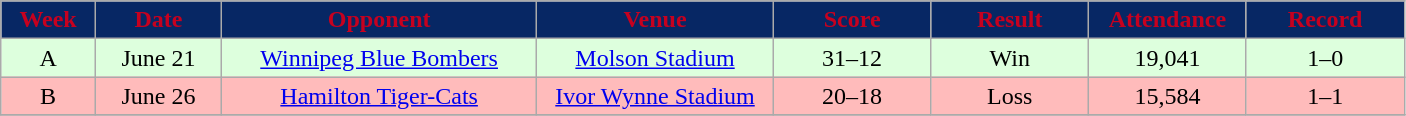<table class="wikitable sortable sortable" style="font-size: 100%; text-align: center;">
<tr>
<th style="background:#072764;color:#c6011f;" width="6%">Week</th>
<th style="background:#072764;color:#c6011f;" width="8%">Date</th>
<th style="background:#072764;color:#c6011f;" width="20%">Opponent</th>
<th style="background:#072764;color:#c6011f;" width="15%">Venue</th>
<th style="background:#072764;color:#c6011f;" width="10%">Score</th>
<th style="background:#072764;color:#c6011f;" width="10%">Result</th>
<th style="background:#072764;color:#c6011f;" width="10%">Attendance</th>
<th style="background:#072764;color:#c6011f;" width="10%">Record</th>
</tr>
<tr bgcolor="#ddffdd">
<td>A</td>
<td>June 21</td>
<td><a href='#'>Winnipeg Blue Bombers</a></td>
<td><a href='#'>Molson Stadium</a></td>
<td>31–12</td>
<td>Win</td>
<td>19,041</td>
<td>1–0</td>
</tr>
<tr bgcolor="#ffbbbb">
<td>B</td>
<td>June 26</td>
<td><a href='#'>Hamilton Tiger-Cats</a></td>
<td><a href='#'>Ivor Wynne Stadium</a></td>
<td>20–18</td>
<td>Loss</td>
<td>15,584</td>
<td>1–1</td>
</tr>
<tr>
</tr>
</table>
